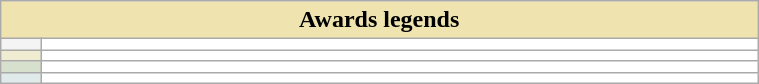<table class="wikitable" style="background-color:#FFFFFF;width:40%;">
<tr>
<th colspan="2" style="background-color:#EFE4B0;">Awards legends</th>
</tr>
<tr>
<td style="background-color:#F4F4F4;width:20px;"></td>
<td></td>
</tr>
<tr>
<td style="background-color:#EFECD1;width:20px;"></td>
<td></td>
</tr>
<tr>
<td style="background-color:#D6E0CC;width:20px;"></td>
<td></td>
</tr>
<tr>
<td style="background-color:#E0EAEA;width:20px;"></td>
<td></td>
</tr>
</table>
